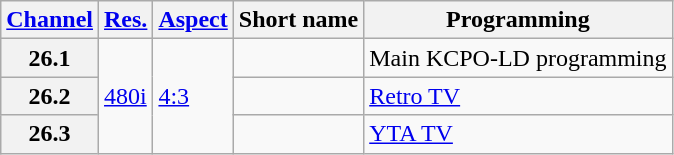<table class="wikitable">
<tr>
<th scope = "col"><a href='#'>Channel</a></th>
<th scope = "col"><a href='#'>Res.</a></th>
<th scope = "col"><a href='#'>Aspect</a></th>
<th scope = "col">Short name</th>
<th scope = "col">Programming</th>
</tr>
<tr>
<th scope = "row">26.1</th>
<td rowspan=3><a href='#'>480i</a></td>
<td rowspan=3><a href='#'>4:3</a></td>
<td></td>
<td>Main KCPO-LD programming</td>
</tr>
<tr>
<th scope = "row">26.2</th>
<td></td>
<td><a href='#'>Retro TV</a></td>
</tr>
<tr>
<th scope = "row">26.3</th>
<td></td>
<td><a href='#'>YTA TV</a></td>
</tr>
</table>
